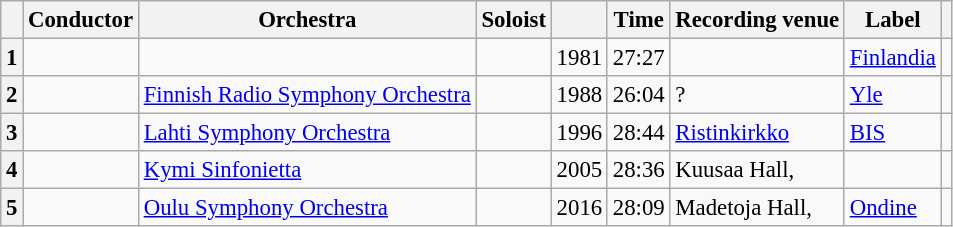<table class="wikitable sortable" style="margin-right:0; font-size:95%">
<tr>
<th scope="col"></th>
<th scope="col">Conductor</th>
<th scope="col">Orchestra</th>
<th scope="col">Soloist</th>
<th scope="col"></th>
<th scope="col">Time</th>
<th scope="col">Recording venue</th>
<th scope="col">Label</th>
<th scope="col"class="unsortable"></th>
</tr>
<tr>
<th scope="row">1</th>
<td></td>
<td></td>
<td></td>
<td>1981</td>
<td>27:27</td>
<td></td>
<td><a href='#'>Finlandia</a></td>
<td></td>
</tr>
<tr>
<th scope="row">2</th>
<td></td>
<td><a href='#'>Finnish Radio Symphony Orchestra</a></td>
<td></td>
<td>1988</td>
<td>26:04</td>
<td>?</td>
<td><a href='#'>Yle</a></td>
<td></td>
</tr>
<tr>
<th scope="row">3</th>
<td></td>
<td><a href='#'>Lahti Symphony Orchestra</a></td>
<td></td>
<td>1996</td>
<td>28:44</td>
<td><a href='#'>Ristinkirkko</a></td>
<td><a href='#'>BIS</a></td>
<td></td>
</tr>
<tr>
<th scope="row">4</th>
<td></td>
<td><a href='#'>Kymi Sinfonietta</a></td>
<td></td>
<td>2005</td>
<td>28:36</td>
<td>Kuusaa Hall, </td>
<td></td>
<td></td>
</tr>
<tr>
<th scope="row">5</th>
<td></td>
<td><a href='#'>Oulu Symphony Orchestra</a></td>
<td></td>
<td>2016</td>
<td>28:09</td>
<td>Madetoja Hall, </td>
<td><a href='#'>Ondine</a></td>
<td></td>
</tr>
</table>
